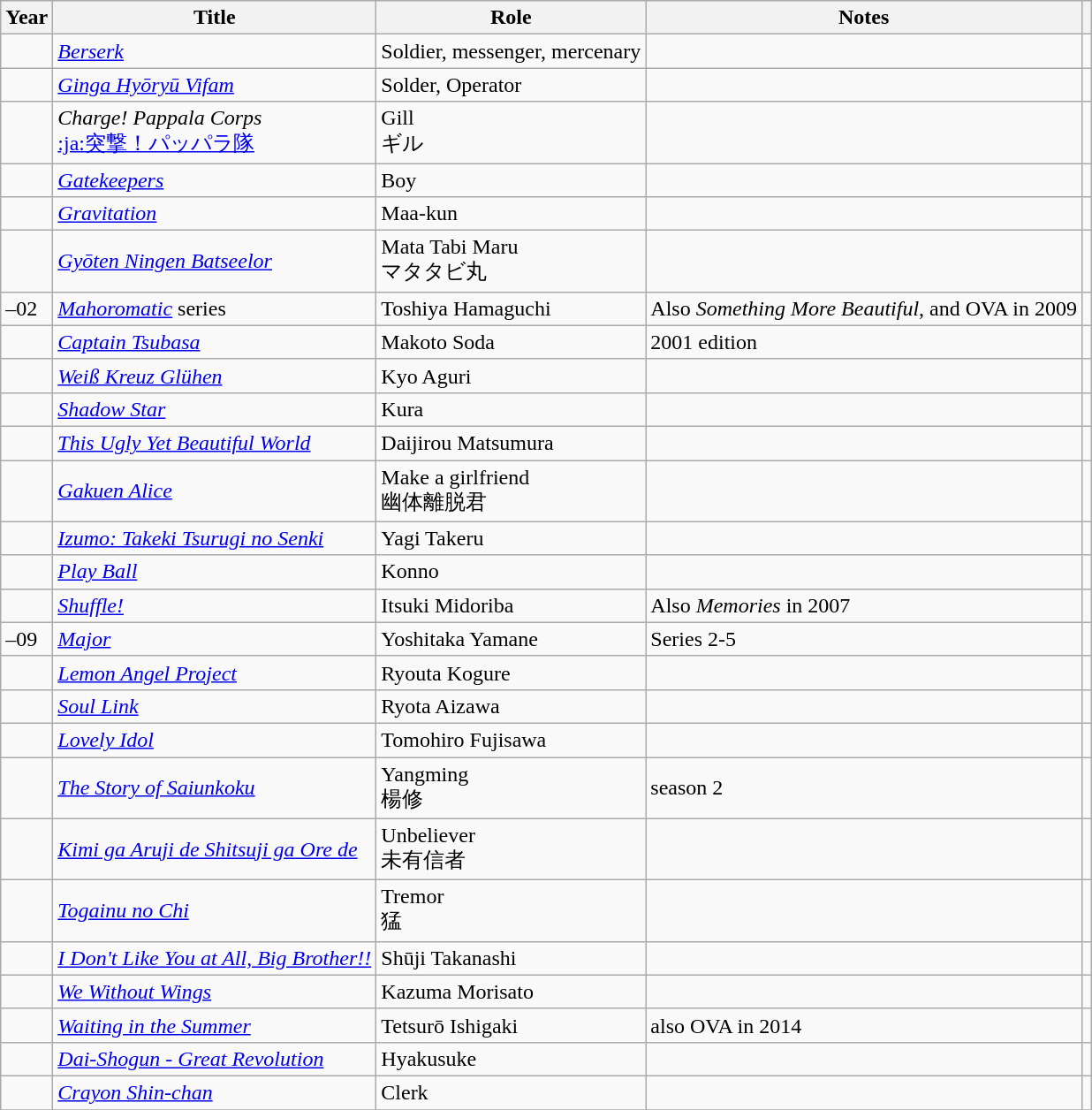<table class="wikitable sortable plainrowheaders">
<tr>
<th>Year</th>
<th>Title</th>
<th>Role</th>
<th class="unsortable">Notes</th>
<th class="unsortable"></th>
</tr>
<tr>
<td></td>
<td><em><a href='#'>Berserk</a></em></td>
<td>Soldier, messenger, mercenary</td>
<td></td>
<td></td>
</tr>
<tr>
<td></td>
<td><em><a href='#'>Ginga Hyōryū Vifam</a></em></td>
<td>Solder, Operator</td>
<td></td>
<td></td>
</tr>
<tr>
<td></td>
<td><em>Charge! Pappala Corps</em><br><a href='#'>:ja:突撃！パッパラ隊</a></td>
<td>Gill<br>ギル</td>
<td></td>
<td></td>
</tr>
<tr>
<td></td>
<td><em><a href='#'>Gatekeepers</a></em></td>
<td>Boy</td>
<td></td>
<td></td>
</tr>
<tr>
<td></td>
<td><em><a href='#'>Gravitation</a></em></td>
<td>Maa-kun</td>
<td></td>
<td></td>
</tr>
<tr>
<td></td>
<td><em><a href='#'>Gyōten Ningen Batseelor</a></em></td>
<td>Mata Tabi Maru<br>マタタビ丸</td>
<td></td>
<td></td>
</tr>
<tr>
<td>–02</td>
<td><em><a href='#'>Mahoromatic</a></em> series</td>
<td>Toshiya Hamaguchi</td>
<td>Also <em>Something More Beautiful</em>, and OVA in 2009</td>
<td></td>
</tr>
<tr>
<td></td>
<td><em><a href='#'>Captain Tsubasa</a></em></td>
<td>Makoto Soda</td>
<td>2001 edition</td>
<td></td>
</tr>
<tr>
<td></td>
<td><em><a href='#'>Weiß Kreuz Glühen</a></em></td>
<td>Kyo Aguri</td>
<td></td>
<td></td>
</tr>
<tr>
<td></td>
<td><em><a href='#'>Shadow Star</a></em></td>
<td>Kura</td>
<td></td>
<td></td>
</tr>
<tr>
<td></td>
<td><em><a href='#'>This Ugly Yet Beautiful World</a></em></td>
<td>Daijirou Matsumura</td>
<td></td>
<td></td>
</tr>
<tr>
<td></td>
<td><em><a href='#'>Gakuen Alice</a></em></td>
<td>Make a girlfriend<br>幽体離脱君</td>
<td></td>
<td></td>
</tr>
<tr>
<td></td>
<td><em><a href='#'>Izumo: Takeki Tsurugi no Senki</a></em></td>
<td>Yagi Takeru</td>
<td></td>
<td></td>
</tr>
<tr>
<td></td>
<td><em><a href='#'>Play Ball</a></em></td>
<td>Konno</td>
<td></td>
<td></td>
</tr>
<tr>
<td></td>
<td><em><a href='#'>Shuffle!</a></em></td>
<td>Itsuki Midoriba</td>
<td>Also <em>Memories</em> in 2007</td>
<td></td>
</tr>
<tr>
<td>–09</td>
<td><em><a href='#'>Major</a></em></td>
<td>Yoshitaka Yamane</td>
<td>Series 2-5</td>
<td></td>
</tr>
<tr>
<td></td>
<td><em><a href='#'>Lemon Angel Project</a></em></td>
<td>Ryouta Kogure</td>
<td></td>
<td></td>
</tr>
<tr>
<td></td>
<td><em><a href='#'>Soul Link</a></em></td>
<td>Ryota Aizawa</td>
<td></td>
<td></td>
</tr>
<tr>
<td></td>
<td><em><a href='#'>Lovely Idol</a></em></td>
<td>Tomohiro Fujisawa</td>
<td></td>
<td></td>
</tr>
<tr>
<td></td>
<td><em><a href='#'>The Story of Saiunkoku</a></em></td>
<td>Yangming<br>楊修</td>
<td>season 2</td>
<td></td>
</tr>
<tr>
<td></td>
<td><em><a href='#'>Kimi ga Aruji de Shitsuji ga Ore de</a></em></td>
<td>Unbeliever<br>未有信者</td>
<td></td>
<td></td>
</tr>
<tr>
<td></td>
<td><em><a href='#'>Togainu no Chi</a></em></td>
<td>Tremor<br>猛</td>
<td></td>
<td></td>
</tr>
<tr>
<td></td>
<td><em><a href='#'>I Don't Like You at All, Big Brother!!</a></em></td>
<td>Shūji Takanashi</td>
<td></td>
<td></td>
</tr>
<tr>
<td></td>
<td><em><a href='#'>We Without Wings</a></em></td>
<td>Kazuma Morisato</td>
<td></td>
<td></td>
</tr>
<tr>
<td></td>
<td><em><a href='#'>Waiting in the Summer</a></em></td>
<td>Tetsurō Ishigaki</td>
<td>also OVA in 2014</td>
<td></td>
</tr>
<tr>
<td></td>
<td><em><a href='#'>Dai-Shogun - Great Revolution</a></em></td>
<td>Hyakusuke</td>
<td></td>
<td></td>
</tr>
<tr>
<td></td>
<td><em><a href='#'>Crayon Shin-chan</a></em></td>
<td>Clerk</td>
<td></td>
<td></td>
</tr>
<tr>
</tr>
</table>
